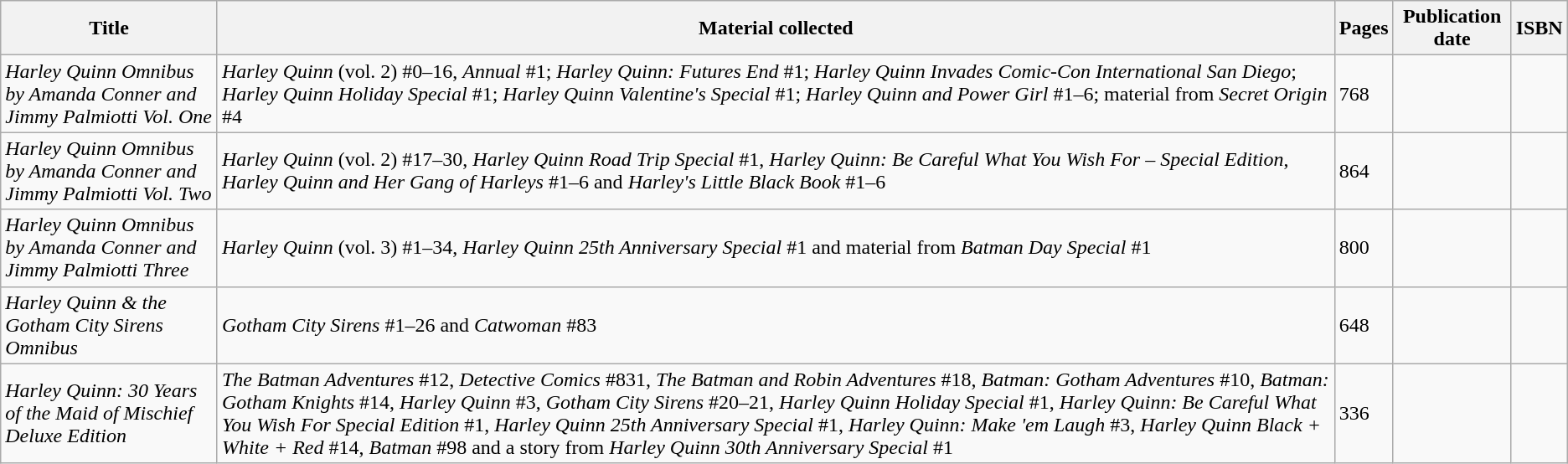<table class="wikitable mw-collapsible autocollapse">
<tr>
<th>Title</th>
<th>Material collected</th>
<th>Pages</th>
<th>Publication date</th>
<th>ISBN</th>
</tr>
<tr>
<td><em>Harley Quinn Omnibus by Amanda Conner and Jimmy Palmiotti Vol. One</em></td>
<td><em>Harley Quinn</em> (vol. 2) #0–16, <em>Annual</em> #1; <em>Harley Quinn: Futures End</em> #1; <em>Harley Quinn Invades Comic-Con International San Diego</em>; <em>Harley Quinn Holiday Special</em> #1; <em>Harley Quinn Valentine's Special</em> #1; <em>Harley Quinn and Power Girl</em> #1–6; material from <em>Secret Origin</em> #4</td>
<td>768</td>
<td></td>
<td></td>
</tr>
<tr>
<td><em>Harley Quinn Omnibus by Amanda Conner and Jimmy Palmiotti Vol. Two</em></td>
<td><em>Harley Quinn</em> (vol. 2) #17–30, <em>Harley Quinn Road Trip Special</em> #1, <em>Harley Quinn: Be Careful What You Wish For – Special Edition</em>, <em>Harley Quinn and Her Gang of Harleys</em> #1–6 and <em>Harley's Little Black Book</em> #1–6</td>
<td>864</td>
<td></td>
<td></td>
</tr>
<tr>
<td><em>Harley Quinn Omnibus by Amanda Conner and Jimmy Palmiotti Three</em></td>
<td><em>Harley Quinn</em> (vol. 3) #1–34, <em>Harley Quinn 25th Anniversary Special</em> #1 and material from <em>Batman Day Special</em> #1</td>
<td>800</td>
<td></td>
<td></td>
</tr>
<tr>
<td><em>Harley Quinn & the Gotham City Sirens Omnibus</em></td>
<td><em>Gotham City Sirens</em> #1–26 and <em>Catwoman</em> #83</td>
<td>648</td>
<td> </td>
<td> </td>
</tr>
<tr>
<td><em>Harley Quinn: 30 Years of the Maid of Mischief Deluxe Edition</em></td>
<td><em>The Batman Adventures</em> #12, <em>Detective Comics</em> #831, <em>The Batman and Robin Adventures</em> #18, <em>Batman: Gotham Adventures</em> #10, <em>Batman: Gotham Knights</em> #14, <em>Harley Quinn</em> #3, <em>Gotham City Sirens</em> #20–21, <em>Harley Quinn Holiday Special</em> #1, <em>Harley Quinn: Be Careful What You Wish For Special Edition</em> #1, <em>Harley Quinn 25th Anniversary Special</em> #1, <em>Harley Quinn: Make 'em Laugh</em> #3, <em>Harley Quinn Black + White + Red</em> #14, <em>Batman</em> #98 and a story from <em>Harley Quinn 30th Anniversary Special</em> #1</td>
<td>336</td>
<td></td>
<td></td>
</tr>
</table>
